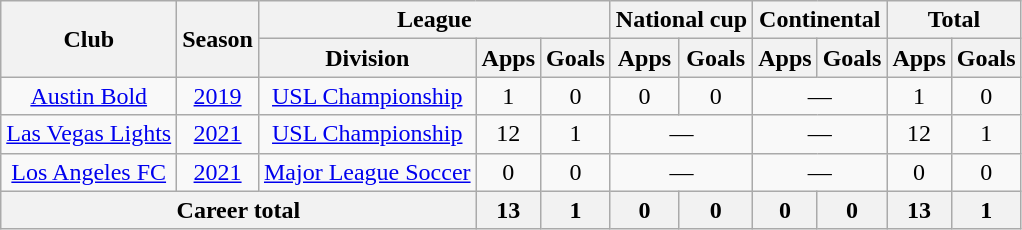<table class=wikitable style=text-align:center>
<tr>
<th rowspan=2>Club</th>
<th rowspan=2>Season</th>
<th colspan=3>League</th>
<th colspan=2>National cup</th>
<th colspan=2>Continental</th>
<th colspan=2>Total</th>
</tr>
<tr>
<th>Division</th>
<th>Apps</th>
<th>Goals</th>
<th>Apps</th>
<th>Goals</th>
<th>Apps</th>
<th>Goals</th>
<th>Apps</th>
<th>Goals</th>
</tr>
<tr>
<td rowspan=1><a href='#'>Austin Bold</a></td>
<td><a href='#'>2019</a></td>
<td><a href='#'>USL Championship</a></td>
<td>1</td>
<td>0</td>
<td>0</td>
<td>0</td>
<td colspan=2>—</td>
<td>1</td>
<td>0</td>
</tr>
<tr>
<td rowspan=1><a href='#'>Las Vegas Lights</a></td>
<td><a href='#'>2021</a></td>
<td><a href='#'>USL Championship</a></td>
<td>12</td>
<td>1</td>
<td colspan=2>—</td>
<td colspan=2>—</td>
<td>12</td>
<td>1</td>
</tr>
<tr>
<td rowspan=1><a href='#'>Los Angeles FC</a></td>
<td><a href='#'>2021</a></td>
<td><a href='#'>Major League Soccer</a></td>
<td>0</td>
<td>0</td>
<td colspan=2>—</td>
<td colspan=2>—</td>
<td>0</td>
<td>0</td>
</tr>
<tr>
<th colspan=3>Career total</th>
<th>13</th>
<th>1</th>
<th>0</th>
<th>0</th>
<th>0</th>
<th>0</th>
<th>13</th>
<th>1</th>
</tr>
</table>
